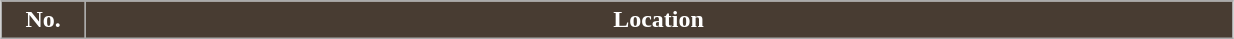<table class="wikitable plainrowheaders" style="width:65%; margin:auto">
<tr>
<th scope="col" style="background:#483C32; color:#fff; width:3em;">No.</th>
<th scope="col" style="background:#483C32; color:#fff;">Location<br>






</th>
</tr>
</table>
